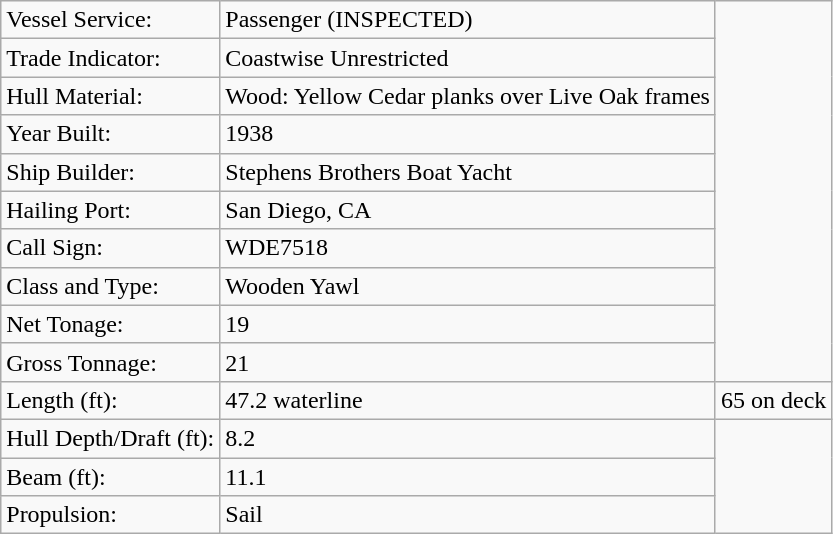<table class="wikitable">
<tr>
<td>Vessel Service:</td>
<td>Passenger (INSPECTED)</td>
</tr>
<tr>
<td>Trade Indicator:</td>
<td>Coastwise Unrestricted</td>
</tr>
<tr>
<td>Hull Material:</td>
<td>Wood: Yellow Cedar planks over Live Oak frames</td>
</tr>
<tr>
<td>Year Built:</td>
<td>1938</td>
</tr>
<tr>
<td>Ship Builder:</td>
<td>Stephens Brothers Boat Yacht</td>
</tr>
<tr>
<td>Hailing Port:</td>
<td>San Diego, CA</td>
</tr>
<tr>
<td>Call Sign:</td>
<td>WDE7518</td>
</tr>
<tr>
<td>Class and Type:</td>
<td>Wooden Yawl</td>
</tr>
<tr>
<td>Net Tonage:</td>
<td>19</td>
</tr>
<tr>
<td>Gross Tonnage:</td>
<td>21</td>
</tr>
<tr>
<td>Length (ft):</td>
<td>47.2 waterline</td>
<td>65 on deck</td>
</tr>
<tr>
<td>Hull Depth/Draft (ft):</td>
<td>8.2</td>
</tr>
<tr>
<td>Beam (ft):</td>
<td>11.1</td>
</tr>
<tr>
<td>Propulsion:</td>
<td>Sail</td>
</tr>
</table>
